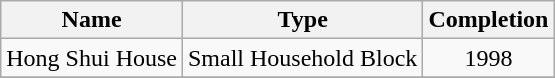<table class="wikitable" style="text-align: center">
<tr>
<th>Name</th>
<th>Type</th>
<th>Completion</th>
</tr>
<tr>
<td>Hong Shui House</td>
<td>Small Household Block</td>
<td>1998</td>
</tr>
<tr>
</tr>
</table>
